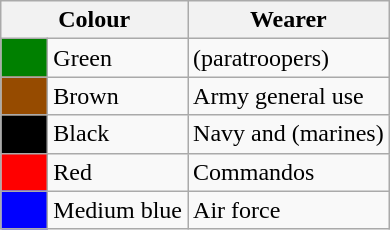<table class="wikitable">
<tr>
<th colspan="2">Colour</th>
<th>Wearer</th>
</tr>
<tr>
<td style="background:green;">      </td>
<td>Green</td>
<td> (paratroopers)</td>
</tr>
<tr>
<td style="background:#964B00;"></td>
<td>Brown</td>
<td>Army general use</td>
</tr>
<tr>
<td style="background:black;"></td>
<td>Black</td>
<td>Navy and  (marines)</td>
</tr>
<tr>
<td style="background:red;"></td>
<td>Red</td>
<td>Commandos</td>
</tr>
<tr>
<td style="background:blue;"></td>
<td>Medium blue</td>
<td>Air force</td>
</tr>
</table>
